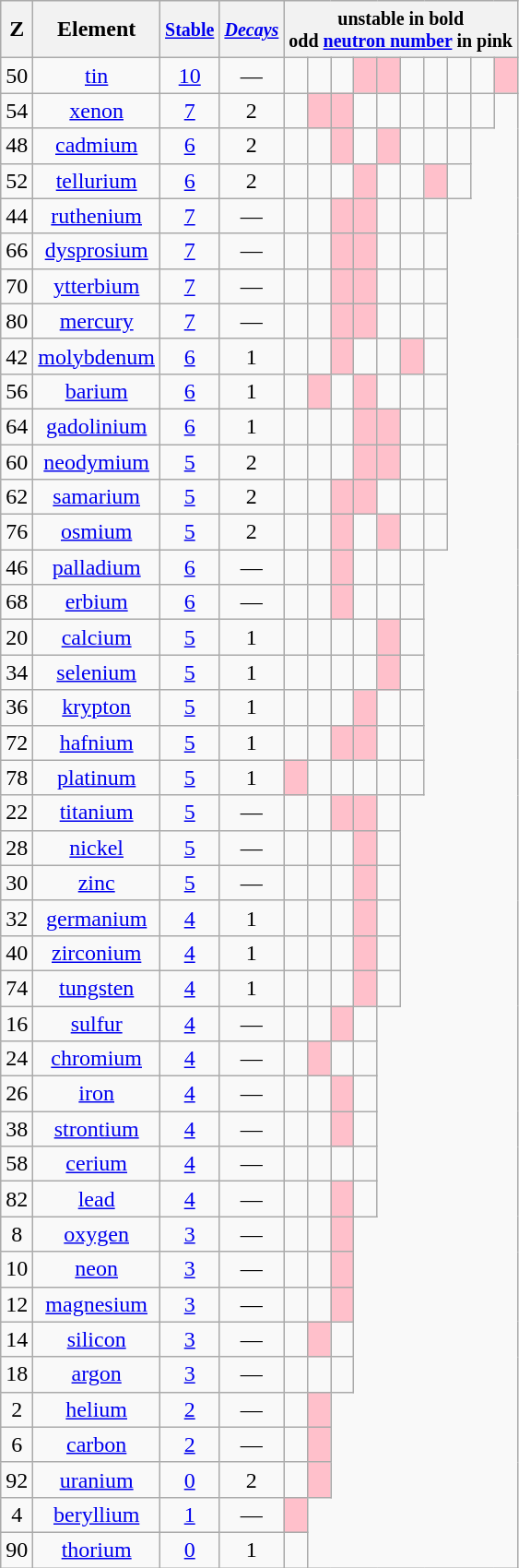<table class="sortable wikitable" align="top" style="text-align:center">
<tr>
<th>Z<br></th>
<th>Element<br></th>
<th><small><a href='#'>Stable</a></small><br></th>
<th><small><em><a href='#'>Decays</a></em><br></small></th>
<th class="unsortable" colspan="10"><small><strong>unstable in bold</strong><div>odd <a href='#'>neutron number</a> in pink</div></small></th>
</tr>
<tr>
<td>50</td>
<td><a href='#'>tin</a></td>
<td><a href='#'>10</a></td>
<td>—</td>
<td></td>
<td></td>
<td></td>
<td bgcolor="pink"></td>
<td bgcolor="pink"></td>
<td></td>
<td></td>
<td></td>
<td></td>
<td bgcolor="pink"></td>
</tr>
<tr>
<td>54</td>
<td><a href='#'>xenon</a></td>
<td><a href='#'>7</a></td>
<td>2</td>
<td></td>
<td bgcolor="pink"></td>
<td bgcolor="pink"></td>
<td></td>
<td><strong></strong></td>
<td></td>
<td></td>
<td><strong></strong></td>
<td></td>
</tr>
<tr>
<td>48</td>
<td><a href='#'>cadmium</a></td>
<td><a href='#'>6</a></td>
<td>2</td>
<td></td>
<td></td>
<td bgcolor="pink"></td>
<td></td>
<td bgcolor="pink"><strong></strong></td>
<td><strong></strong></td>
<td></td>
<td></td>
</tr>
<tr>
<td>52</td>
<td><a href='#'>tellurium</a></td>
<td><a href='#'>6</a></td>
<td>2</td>
<td><strong></strong></td>
<td><strong></strong></td>
<td></td>
<td bgcolor="pink"></td>
<td></td>
<td></td>
<td bgcolor="pink"></td>
<td></td>
</tr>
<tr>
<td>44</td>
<td><a href='#'>ruthenium</a></td>
<td><a href='#'>7</a></td>
<td>—</td>
<td></td>
<td></td>
<td bgcolor="pink"></td>
<td bgcolor="pink"></td>
<td></td>
<td></td>
<td></td>
</tr>
<tr>
<td>66</td>
<td><a href='#'>dysprosium</a></td>
<td><a href='#'>7</a></td>
<td>—</td>
<td></td>
<td></td>
<td bgcolor="pink"></td>
<td bgcolor="pink"></td>
<td></td>
<td></td>
<td></td>
</tr>
<tr>
<td>70</td>
<td><a href='#'>ytterbium</a></td>
<td><a href='#'>7</a></td>
<td>—</td>
<td></td>
<td></td>
<td bgcolor="pink"></td>
<td bgcolor="pink"></td>
<td></td>
<td></td>
<td></td>
</tr>
<tr>
<td>80</td>
<td><a href='#'>mercury</a></td>
<td><a href='#'>7</a></td>
<td>—</td>
<td></td>
<td></td>
<td bgcolor="pink"></td>
<td bgcolor="pink"></td>
<td></td>
<td></td>
<td></td>
</tr>
<tr>
<td>42</td>
<td><a href='#'>molybdenum</a></td>
<td><a href='#'>6</a></td>
<td>1</td>
<td></td>
<td></td>
<td bgcolor="pink"></td>
<td></td>
<td><strong></strong></td>
<td bgcolor="pink"></td>
<td></td>
</tr>
<tr>
<td>56</td>
<td><a href='#'>barium</a></td>
<td><a href='#'>6</a></td>
<td>1</td>
<td></td>
<td bgcolor="pink"></td>
<td></td>
<td bgcolor="pink"></td>
<td></td>
<td></td>
<td><strong></strong></td>
</tr>
<tr>
<td>64</td>
<td><a href='#'>gadolinium</a></td>
<td><a href='#'>6</a></td>
<td>1</td>
<td></td>
<td></td>
<td></td>
<td bgcolor="pink"></td>
<td bgcolor="pink"></td>
<td></td>
<td><strong></strong></td>
</tr>
<tr>
<td>60</td>
<td><a href='#'>neodymium</a></td>
<td><a href='#'>5</a></td>
<td>2</td>
<td></td>
<td><strong></strong></td>
<td></td>
<td bgcolor="pink"></td>
<td bgcolor="pink"></td>
<td></td>
<td><strong></strong></td>
</tr>
<tr>
<td>62</td>
<td><a href='#'>samarium</a></td>
<td><a href='#'>5</a></td>
<td>2</td>
<td></td>
<td></td>
<td bgcolor="pink"><strong></strong></td>
<td bgcolor="pink"></td>
<td><strong></strong></td>
<td></td>
<td></td>
</tr>
<tr>
<td>76</td>
<td><a href='#'>osmium</a></td>
<td><a href='#'>5</a></td>
<td>2</td>
<td></td>
<td></td>
<td bgcolor="pink"></td>
<td></td>
<td bgcolor="pink"></td>
<td><strong></strong></td>
<td><strong></strong></td>
</tr>
<tr>
<td>46</td>
<td><a href='#'>palladium</a></td>
<td><a href='#'>6</a></td>
<td>—</td>
<td></td>
<td></td>
<td bgcolor="pink"></td>
<td></td>
<td></td>
<td></td>
</tr>
<tr>
<td>68</td>
<td><a href='#'>erbium</a></td>
<td><a href='#'>6</a></td>
<td>—</td>
<td></td>
<td></td>
<td bgcolor="pink"></td>
<td></td>
<td></td>
<td></td>
</tr>
<tr>
<td>20</td>
<td><a href='#'>calcium</a></td>
<td><a href='#'>5</a></td>
<td>1</td>
<td></td>
<td></td>
<td></td>
<td><strong></strong></td>
<td bgcolor="pink"></td>
<td></td>
</tr>
<tr>
<td>34</td>
<td><a href='#'>selenium</a></td>
<td><a href='#'>5</a></td>
<td>1</td>
<td></td>
<td></td>
<td></td>
<td><strong></strong></td>
<td bgcolor="pink"></td>
<td></td>
</tr>
<tr>
<td>36</td>
<td><a href='#'>krypton</a></td>
<td><a href='#'>5</a></td>
<td>1</td>
<td></td>
<td></td>
<td></td>
<td bgcolor="pink"></td>
<td></td>
<td><strong></strong></td>
</tr>
<tr>
<td>72</td>
<td><a href='#'>hafnium</a></td>
<td><a href='#'>5</a></td>
<td>1</td>
<td></td>
<td></td>
<td bgcolor="pink"></td>
<td bgcolor="pink"></td>
<td></td>
<td><strong></strong></td>
</tr>
<tr>
<td>78</td>
<td><a href='#'>platinum</a></td>
<td><a href='#'>5</a></td>
<td>1</td>
<td bgcolor="pink"></td>
<td></td>
<td></td>
<td></td>
<td></td>
<td><strong></strong></td>
</tr>
<tr>
<td>22</td>
<td><a href='#'>titanium</a></td>
<td><a href='#'>5</a></td>
<td>—</td>
<td></td>
<td></td>
<td bgcolor="pink"></td>
<td bgcolor="pink"></td>
<td></td>
</tr>
<tr>
<td>28</td>
<td><a href='#'>nickel</a></td>
<td><a href='#'>5</a></td>
<td>—</td>
<td></td>
<td></td>
<td></td>
<td bgcolor="pink"></td>
<td></td>
</tr>
<tr>
<td>30</td>
<td><a href='#'>zinc</a></td>
<td><a href='#'>5</a></td>
<td>—</td>
<td></td>
<td></td>
<td></td>
<td bgcolor="pink"></td>
<td></td>
</tr>
<tr>
<td>32</td>
<td><a href='#'>germanium</a></td>
<td><a href='#'>4</a></td>
<td>1</td>
<td></td>
<td></td>
<td></td>
<td bgcolor="pink"></td>
<td><strong></strong></td>
</tr>
<tr>
<td>40</td>
<td><a href='#'>zirconium</a></td>
<td><a href='#'>4</a></td>
<td>1</td>
<td></td>
<td></td>
<td></td>
<td bgcolor="pink"></td>
<td><strong></strong></td>
</tr>
<tr>
<td>74</td>
<td><a href='#'>tungsten</a></td>
<td><a href='#'>4</a></td>
<td>1</td>
<td></td>
<td></td>
<td></td>
<td bgcolor="pink"></td>
<td><strong></strong></td>
</tr>
<tr>
<td>16</td>
<td><a href='#'>sulfur</a></td>
<td><a href='#'>4</a></td>
<td>—</td>
<td></td>
<td></td>
<td bgcolor="pink"></td>
<td></td>
</tr>
<tr>
<td>24</td>
<td><a href='#'>chromium</a></td>
<td><a href='#'>4</a></td>
<td>—</td>
<td></td>
<td bgcolor="pink"></td>
<td></td>
<td></td>
</tr>
<tr>
<td>26</td>
<td><a href='#'>iron</a></td>
<td><a href='#'>4</a></td>
<td>—</td>
<td></td>
<td></td>
<td bgcolor="pink"></td>
<td></td>
</tr>
<tr>
<td>38</td>
<td><a href='#'>strontium</a></td>
<td><a href='#'>4</a></td>
<td>—</td>
<td></td>
<td></td>
<td bgcolor="pink"></td>
<td></td>
</tr>
<tr>
<td>58</td>
<td><a href='#'>cerium</a></td>
<td><a href='#'>4</a></td>
<td>—</td>
<td></td>
<td></td>
<td></td>
<td></td>
</tr>
<tr>
<td>82</td>
<td><a href='#'>lead</a></td>
<td><a href='#'>4</a></td>
<td>—</td>
<td></td>
<td></td>
<td bgcolor="pink"></td>
<td></td>
</tr>
<tr>
<td>8</td>
<td><a href='#'>oxygen</a></td>
<td><a href='#'>3</a></td>
<td>—</td>
<td></td>
<td></td>
<td bgcolor="pink"></td>
</tr>
<tr>
<td>10</td>
<td><a href='#'>neon</a></td>
<td><a href='#'>3</a></td>
<td>—</td>
<td></td>
<td></td>
<td bgcolor="pink"></td>
</tr>
<tr>
<td>12</td>
<td><a href='#'>magnesium</a></td>
<td><a href='#'>3</a></td>
<td>—</td>
<td></td>
<td></td>
<td bgcolor="pink"></td>
</tr>
<tr>
<td>14</td>
<td><a href='#'>silicon</a></td>
<td><a href='#'>3</a></td>
<td>—</td>
<td></td>
<td bgcolor="pink"></td>
<td></td>
</tr>
<tr>
<td>18</td>
<td><a href='#'>argon</a></td>
<td><a href='#'>3</a></td>
<td>—</td>
<td></td>
<td></td>
<td></td>
</tr>
<tr>
<td>2</td>
<td><a href='#'>helium</a></td>
<td><a href='#'>2</a></td>
<td>—</td>
<td></td>
<td bgcolor="pink"></td>
</tr>
<tr>
<td>6</td>
<td><a href='#'>carbon</a></td>
<td><a href='#'>2</a></td>
<td>—</td>
<td></td>
<td bgcolor="pink"></td>
</tr>
<tr>
<td>92</td>
<td><a href='#'>uranium</a></td>
<td><a href='#'>0</a></td>
<td>2</td>
<td><strong></strong></td>
<td bgcolor="pink"><strong></strong></td>
</tr>
<tr>
<td>4</td>
<td><a href='#'>beryllium</a></td>
<td><a href='#'>1</a></td>
<td>—</td>
<td bgcolor="pink"></td>
</tr>
<tr>
<td>90</td>
<td><a href='#'>thorium</a></td>
<td><a href='#'>0</a></td>
<td>1</td>
<td><strong></strong></td>
</tr>
</table>
